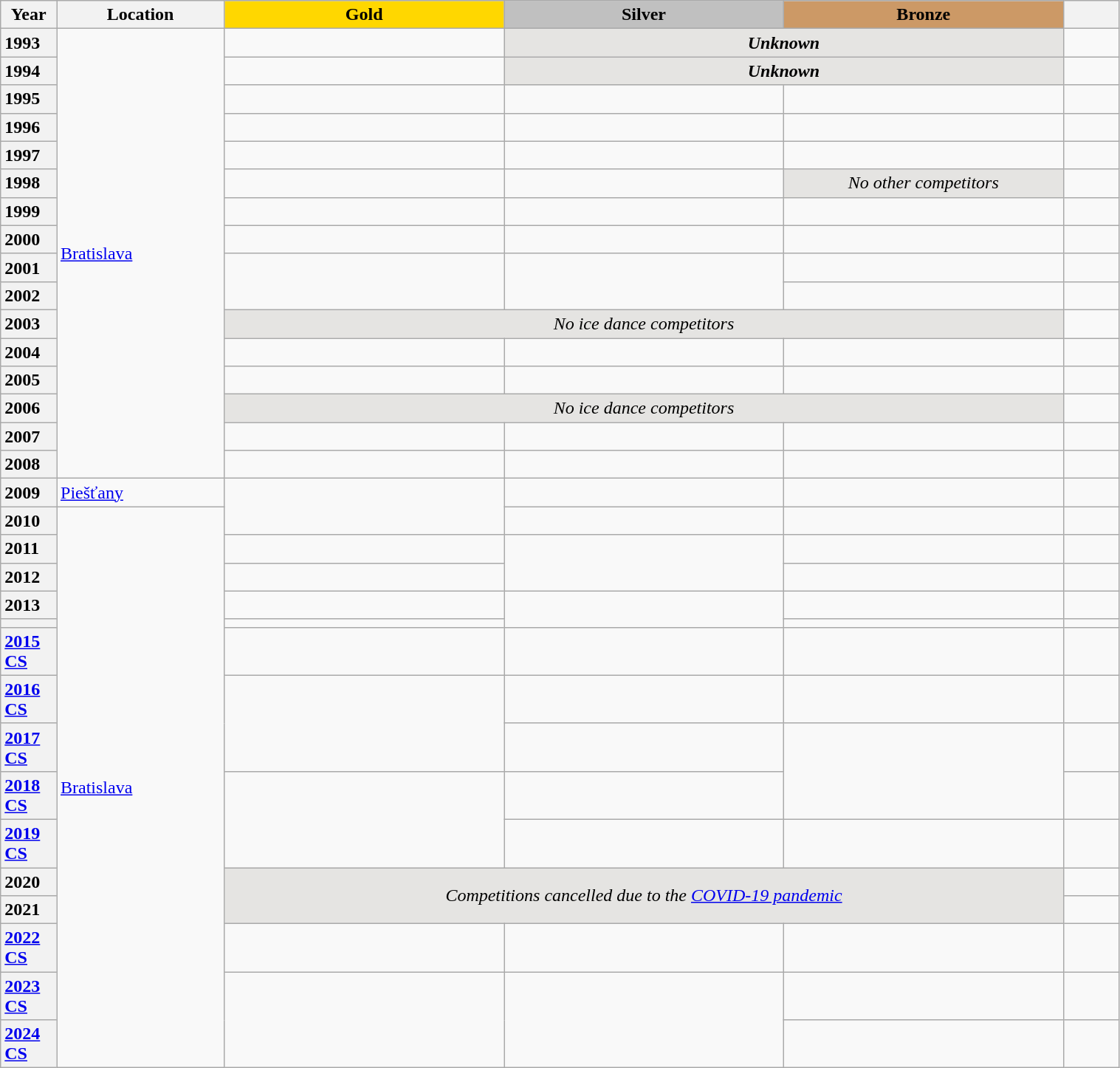<table class="wikitable unsortable" style="text-align:left; width:80%">
<tr>
<th scope="col" style="text-align:center; width:5%">Year</th>
<th scope="col" style="text-align:center; width:15%">Location</th>
<th scope="col" style="text-align:center; width:25%; background:gold">Gold</th>
<th scope="col" style="text-align:center; width:25%; background:silver">Silver</th>
<th scope="col" style="text-align:center; width:25%; background:#c96">Bronze</th>
<th scope="col" style="text-align:center; width:5%"></th>
</tr>
<tr>
<th scope="row" style="text-align:left">1993</th>
<td rowspan="16"><a href='#'>Bratislava</a></td>
<td></td>
<td colspan="2" align="center" bgcolor="e5e4e2"><strong><em>Unknown</em></strong></td>
<td></td>
</tr>
<tr>
<th scope="row" style="text-align:left">1994</th>
<td></td>
<td colspan="2" align="center" bgcolor="e5e4e2"><strong><em>Unknown</em></strong></td>
<td></td>
</tr>
<tr>
<th scope="row" style="text-align:left">1995</th>
<td></td>
<td></td>
<td></td>
<td></td>
</tr>
<tr>
<th scope="row" style="text-align:left">1996</th>
<td></td>
<td></td>
<td></td>
<td></td>
</tr>
<tr>
<th scope="row" style="text-align:left">1997</th>
<td></td>
<td></td>
<td></td>
<td></td>
</tr>
<tr>
<th scope="row" style="text-align:left">1998</th>
<td></td>
<td></td>
<td align="center" bgcolor="e5e4e2"><em>No other competitors</em></td>
<td></td>
</tr>
<tr>
<th scope="row" style="text-align:left">1999</th>
<td></td>
<td></td>
<td></td>
<td></td>
</tr>
<tr>
<th scope="row" style="text-align:left">2000</th>
<td></td>
<td></td>
<td></td>
<td></td>
</tr>
<tr>
<th scope="row" style="text-align:left">2001</th>
<td rowspan="2"></td>
<td rowspan="2"></td>
<td></td>
<td></td>
</tr>
<tr>
<th scope="row" style="text-align:left">2002</th>
<td></td>
<td></td>
</tr>
<tr>
<th scope="row" style="text-align:left">2003</th>
<td colspan="3" align="center" bgcolor="e5e4e2"><em>No ice dance competitors</em></td>
<td></td>
</tr>
<tr>
<th scope="row" style="text-align:left">2004</th>
<td></td>
<td></td>
<td></td>
<td></td>
</tr>
<tr>
<th scope="row" style="text-align:left">2005</th>
<td></td>
<td></td>
<td></td>
<td></td>
</tr>
<tr>
<th scope="row" style="text-align:left">2006</th>
<td colspan="3" align="center" bgcolor="e5e4e2"><em>No ice dance competitors</em></td>
<td></td>
</tr>
<tr>
<th scope="row" style="text-align:left">2007</th>
<td></td>
<td></td>
<td></td>
<td></td>
</tr>
<tr>
<th scope="row" style="text-align:left">2008</th>
<td></td>
<td></td>
<td></td>
<td></td>
</tr>
<tr>
<th scope="row" style="text-align:left">2009</th>
<td><a href='#'>Piešťany</a></td>
<td rowspan="2"></td>
<td></td>
<td></td>
<td></td>
</tr>
<tr>
<th scope="row" style="text-align:left">2010</th>
<td rowspan="15"><a href='#'>Bratislava</a></td>
<td></td>
<td></td>
<td></td>
</tr>
<tr>
<th scope="row" style="text-align:left">2011</th>
<td></td>
<td rowspan="2"></td>
<td></td>
<td></td>
</tr>
<tr>
<th scope="row" style="text-align:left">2012</th>
<td></td>
<td></td>
<td></td>
</tr>
<tr>
<th scope="row" style="text-align:left">2013</th>
<td></td>
<td rowspan="2"></td>
<td></td>
<td></td>
</tr>
<tr>
<th scope="row" style="text-align:left"></th>
<td></td>
<td></td>
<td></td>
</tr>
<tr>
<th scope="row" style="text-align:left"><a href='#'>2015 CS</a></th>
<td></td>
<td></td>
<td></td>
<td></td>
</tr>
<tr>
<th scope="row" style="text-align:left"><a href='#'>2016 CS</a></th>
<td rowspan="2"></td>
<td></td>
<td></td>
<td></td>
</tr>
<tr>
<th scope="row" style="text-align:left"><a href='#'>2017 CS</a></th>
<td></td>
<td rowspan="2"></td>
<td></td>
</tr>
<tr>
<th scope="row" style="text-align:left"><a href='#'>2018 CS</a></th>
<td rowspan="2"></td>
<td></td>
<td></td>
</tr>
<tr>
<th scope="row" style="text-align:left"><a href='#'>2019 CS</a></th>
<td></td>
<td></td>
<td></td>
</tr>
<tr>
<th scope="row" style="text-align:left">2020</th>
<td colspan="3" rowspan="2" align="center" bgcolor="e5e4e2"><em>Competitions cancelled due to the <a href='#'>COVID-19 pandemic</a></em></td>
<td></td>
</tr>
<tr>
<th scope="row" style="text-align:left">2021</th>
<td></td>
</tr>
<tr>
<th scope="row" style="text-align:left"><a href='#'>2022 CS</a></th>
<td></td>
<td></td>
<td></td>
<td></td>
</tr>
<tr>
<th scope="row" style="text-align:left"><a href='#'>2023 CS</a></th>
<td rowspan="2"></td>
<td rowspan="2"></td>
<td></td>
<td></td>
</tr>
<tr>
<th scope="row" style="text-align:left"><a href='#'>2024 CS</a></th>
<td></td>
<td></td>
</tr>
</table>
